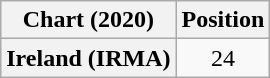<table class="wikitable sortable plainrowheaders" style="text-align:center">
<tr>
<th scope="col">Chart (2020)</th>
<th scope="col">Position</th>
</tr>
<tr>
<th scope="row">Ireland (IRMA)</th>
<td>24</td>
</tr>
</table>
